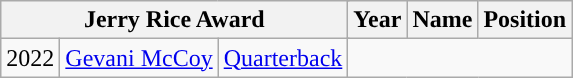<table class="wikitable">
<tr>
<th colspan=5>Jerry Rice Award</th>
<th>Year</th>
<th>Name</th>
<th>Position</th>
</tr>
<tr>
<td>2022</td>
<td><a href='#'>Gevani McCoy</a></td>
<td><a href='#'>Quarterback</a></td>
</tr>
</table>
